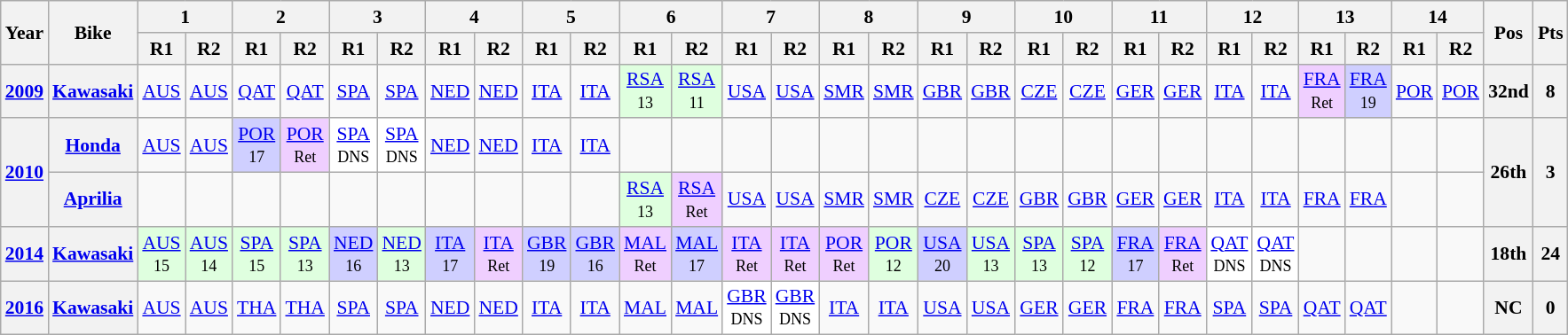<table class="wikitable" style="text-align:center; font-size:90%">
<tr>
<th valign="middle" rowspan=2>Year</th>
<th valign="middle" rowspan=2>Bike</th>
<th colspan=2>1</th>
<th colspan=2>2</th>
<th colspan=2>3</th>
<th colspan=2>4</th>
<th colspan=2>5</th>
<th colspan=2>6</th>
<th colspan=2>7</th>
<th colspan=2>8</th>
<th colspan=2>9</th>
<th colspan=2>10</th>
<th colspan=2>11</th>
<th colspan=2>12</th>
<th colspan=2>13</th>
<th colspan=2>14</th>
<th rowspan=2>Pos</th>
<th rowspan=2>Pts</th>
</tr>
<tr>
<th>R1</th>
<th>R2</th>
<th>R1</th>
<th>R2</th>
<th>R1</th>
<th>R2</th>
<th>R1</th>
<th>R2</th>
<th>R1</th>
<th>R2</th>
<th>R1</th>
<th>R2</th>
<th>R1</th>
<th>R2</th>
<th>R1</th>
<th>R2</th>
<th>R1</th>
<th>R2</th>
<th>R1</th>
<th>R2</th>
<th>R1</th>
<th>R2</th>
<th>R1</th>
<th>R2</th>
<th>R1</th>
<th>R2</th>
<th>R1</th>
<th>R2</th>
</tr>
<tr>
<th><a href='#'>2009</a></th>
<th><a href='#'>Kawasaki</a></th>
<td><a href='#'>AUS</a></td>
<td><a href='#'>AUS</a></td>
<td><a href='#'>QAT</a></td>
<td><a href='#'>QAT</a></td>
<td><a href='#'>SPA</a></td>
<td><a href='#'>SPA</a></td>
<td><a href='#'>NED</a></td>
<td><a href='#'>NED</a></td>
<td><a href='#'>ITA</a></td>
<td><a href='#'>ITA</a></td>
<td style="background:#DFFFDF;"><a href='#'>RSA</a><br><small>13</small></td>
<td style="background:#DFFFDF;"><a href='#'>RSA</a><br><small>11</small></td>
<td><a href='#'>USA</a></td>
<td><a href='#'>USA</a></td>
<td><a href='#'>SMR</a></td>
<td><a href='#'>SMR</a></td>
<td><a href='#'>GBR</a></td>
<td><a href='#'>GBR</a></td>
<td><a href='#'>CZE</a></td>
<td><a href='#'>CZE</a></td>
<td><a href='#'>GER</a></td>
<td><a href='#'>GER</a></td>
<td><a href='#'>ITA</a></td>
<td><a href='#'>ITA</a></td>
<td style="background:#EFCFFF;"><a href='#'>FRA</a><br><small>Ret</small></td>
<td style="background:#CFCFFF;"><a href='#'>FRA</a><br><small>19</small></td>
<td><a href='#'>POR</a></td>
<td><a href='#'>POR</a></td>
<th>32nd</th>
<th>8</th>
</tr>
<tr>
<th rowspan=2><a href='#'>2010</a></th>
<th><a href='#'>Honda</a></th>
<td><a href='#'>AUS</a></td>
<td><a href='#'>AUS</a></td>
<td style="background:#CFCFFF;"><a href='#'>POR</a><br><small>17</small></td>
<td style="background:#EFCFFF;"><a href='#'>POR</a><br><small>Ret</small></td>
<td style="background:#FFFFFF;"><a href='#'>SPA</a><br><small>DNS</small></td>
<td style="background:#FFFFFF;"><a href='#'>SPA</a><br><small>DNS</small></td>
<td><a href='#'>NED</a></td>
<td><a href='#'>NED</a></td>
<td><a href='#'>ITA</a></td>
<td><a href='#'>ITA</a></td>
<td></td>
<td></td>
<td></td>
<td></td>
<td></td>
<td></td>
<td></td>
<td></td>
<td></td>
<td></td>
<td></td>
<td></td>
<td></td>
<td></td>
<td></td>
<td></td>
<td></td>
<td></td>
<th rowspan=2>26th</th>
<th rowspan=2>3</th>
</tr>
<tr>
<th><a href='#'>Aprilia</a></th>
<td></td>
<td></td>
<td></td>
<td></td>
<td></td>
<td></td>
<td></td>
<td></td>
<td></td>
<td></td>
<td style="background:#DFFFDF;"><a href='#'>RSA</a><br><small>13</small></td>
<td style="background:#EFCFFF;"><a href='#'>RSA</a><br><small>Ret</small></td>
<td><a href='#'>USA</a></td>
<td><a href='#'>USA</a></td>
<td><a href='#'>SMR</a></td>
<td><a href='#'>SMR</a></td>
<td><a href='#'>CZE</a></td>
<td><a href='#'>CZE</a></td>
<td><a href='#'>GBR</a></td>
<td><a href='#'>GBR</a></td>
<td><a href='#'>GER</a></td>
<td><a href='#'>GER</a></td>
<td><a href='#'>ITA</a></td>
<td><a href='#'>ITA</a></td>
<td><a href='#'>FRA</a></td>
<td><a href='#'>FRA</a></td>
<td></td>
<td></td>
</tr>
<tr>
<th><a href='#'>2014</a></th>
<th><a href='#'>Kawasaki</a></th>
<td style="background:#DFFFDF;"><a href='#'>AUS</a><br><small>15</small></td>
<td style="background:#DFFFDF;"><a href='#'>AUS</a><br><small>14</small></td>
<td style="background:#DFFFDF;"><a href='#'>SPA</a><br><small>15</small></td>
<td style="background:#DFFFDF;"><a href='#'>SPA</a><br><small>13</small></td>
<td style="background:#CFCFFF;"><a href='#'>NED</a><br><small>16</small></td>
<td style="background:#DFFFDF;"><a href='#'>NED</a><br><small>13</small></td>
<td style="background:#CFCFFF;"><a href='#'>ITA</a><br><small>17</small></td>
<td style="background:#EFCFFF;"><a href='#'>ITA</a><br><small>Ret</small></td>
<td style="background:#CFCFFF;"><a href='#'>GBR</a><br><small>19</small></td>
<td style="background:#CFCFFF;"><a href='#'>GBR</a><br><small>16</small></td>
<td style="background:#EFCFFF;"><a href='#'>MAL</a><br><small>Ret</small></td>
<td style="background:#CFCFFF;"><a href='#'>MAL</a><br><small>17</small></td>
<td style="background:#EFCFFF;"><a href='#'>ITA</a><br><small>Ret</small></td>
<td style="background:#EFCFFF;"><a href='#'>ITA</a><br><small>Ret</small></td>
<td style="background:#EFCFFF;"><a href='#'>POR</a><br><small>Ret</small></td>
<td style="background:#DFFFDF;"><a href='#'>POR</a><br><small>12</small></td>
<td style="background:#CFCFFF;"><a href='#'>USA</a><br><small>20</small></td>
<td style="background:#DFFFDF;"><a href='#'>USA</a><br><small>13</small></td>
<td style="background:#DFFFDF;"><a href='#'>SPA</a><br><small>13</small></td>
<td style="background:#DFFFDF;"><a href='#'>SPA</a><br><small>12</small></td>
<td style="background:#CFCFFF;"><a href='#'>FRA</a><br><small>17</small></td>
<td style="background:#EFCFFF;"><a href='#'>FRA</a><br><small>Ret</small></td>
<td style="background:#FFFFFF;"><a href='#'>QAT</a><br><small>DNS</small></td>
<td style="background:#FFFFFF;"><a href='#'>QAT</a><br><small>DNS</small></td>
<td></td>
<td></td>
<td></td>
<td></td>
<th>18th</th>
<th>24</th>
</tr>
<tr>
<th><a href='#'>2016</a></th>
<th><a href='#'>Kawasaki</a></th>
<td><a href='#'>AUS</a></td>
<td><a href='#'>AUS</a></td>
<td><a href='#'>THA</a></td>
<td><a href='#'>THA</a></td>
<td><a href='#'>SPA</a></td>
<td><a href='#'>SPA</a></td>
<td><a href='#'>NED</a></td>
<td><a href='#'>NED</a></td>
<td><a href='#'>ITA</a></td>
<td><a href='#'>ITA</a></td>
<td><a href='#'>MAL</a></td>
<td><a href='#'>MAL</a></td>
<td style="background:#FFFFFF;"><a href='#'>GBR</a><br><small>DNS</small></td>
<td style="background:#FFFFFF;"><a href='#'>GBR</a><br><small>DNS</small></td>
<td><a href='#'>ITA</a></td>
<td><a href='#'>ITA</a></td>
<td><a href='#'>USA</a></td>
<td><a href='#'>USA</a></td>
<td><a href='#'>GER</a></td>
<td><a href='#'>GER</a></td>
<td><a href='#'>FRA</a></td>
<td><a href='#'>FRA</a></td>
<td><a href='#'>SPA</a></td>
<td><a href='#'>SPA</a></td>
<td><a href='#'>QAT</a></td>
<td><a href='#'>QAT</a></td>
<td></td>
<td></td>
<th>NC</th>
<th>0</th>
</tr>
</table>
